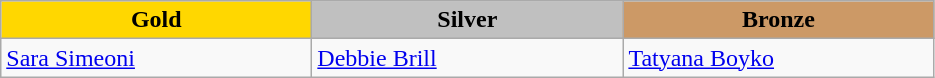<table class="wikitable" style="text-align:left">
<tr align="center">
<td width=200 bgcolor=gold><strong>Gold</strong></td>
<td width=200 bgcolor=silver><strong>Silver</strong></td>
<td width=200 bgcolor=CC9966><strong>Bronze</strong></td>
</tr>
<tr>
<td><a href='#'>Sara Simeoni</a><br><em></em></td>
<td><a href='#'>Debbie Brill</a><br><em></em></td>
<td><a href='#'>Tatyana Boyko</a><br><em></em></td>
</tr>
</table>
